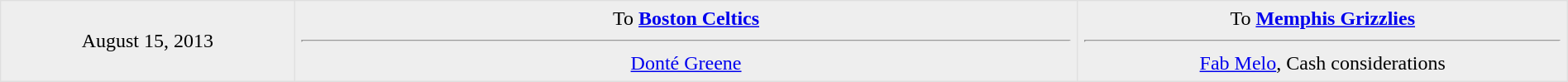<table border=1 style="border-collapse:collapse; text-align: center; width: 100%" bordercolor="#DFDFDF"  cellpadding="5">
<tr bgcolor="eeeeee">
<td style="width:15%">August 15, 2013</td>
<td style="width:40%" valign="top">To <strong><a href='#'>Boston Celtics</a></strong><hr><a href='#'>Donté Greene</a></td>
<td style="width:25%" valign="top">To <strong><a href='#'>Memphis Grizzlies</a></strong><hr> <a href='#'>Fab Melo</a>, Cash considerations</td>
</tr>
</table>
